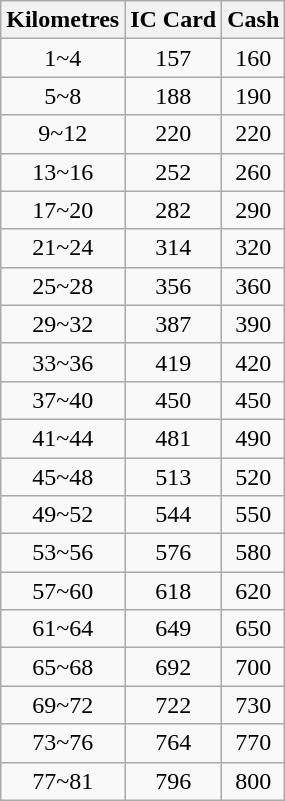<table class="wikitable">
<tr>
<th>Kilometres</th>
<th>IC Card</th>
<th>Cash</th>
</tr>
<tr>
<td style="text-align: center;">1~4</td>
<td style="text-align: center;">157</td>
<td style="text-align: center;">160</td>
</tr>
<tr>
<td style="text-align: center;">5~8</td>
<td style="text-align: center;">188</td>
<td style="text-align: center;">190</td>
</tr>
<tr>
<td style="text-align: center;">9~12</td>
<td style="text-align: center;">220</td>
<td style="text-align: center;">220</td>
</tr>
<tr>
<td style="text-align: center;">13~16</td>
<td style="text-align: center;">252</td>
<td style="text-align: center;">260</td>
</tr>
<tr>
<td style="text-align: center;">17~20</td>
<td style="text-align: center;">282</td>
<td style="text-align: center;">290</td>
</tr>
<tr>
<td style="text-align: center;">21~24</td>
<td style="text-align: center;">314</td>
<td style="text-align: center;">320</td>
</tr>
<tr>
<td style="text-align: center;">25~28</td>
<td style="text-align: center;">356</td>
<td style="text-align: center;">360</td>
</tr>
<tr>
<td style="text-align: center;">29~32</td>
<td style="text-align: center;">387</td>
<td style="text-align: center;">390</td>
</tr>
<tr>
<td style="text-align: center;">33~36</td>
<td style="text-align: center;">419</td>
<td style="text-align: center;">420</td>
</tr>
<tr>
<td style="text-align: center;">37~40</td>
<td style="text-align: center;">450</td>
<td style="text-align: center;">450</td>
</tr>
<tr>
<td style="text-align: center;">41~44</td>
<td style="text-align: center;">481</td>
<td style="text-align: center;">490</td>
</tr>
<tr>
<td style="text-align: center;">45~48</td>
<td style="text-align: center;">513</td>
<td style="text-align: center;">520</td>
</tr>
<tr>
<td style="text-align: center;">49~52</td>
<td style="text-align: center;">544</td>
<td style="text-align: center;">550</td>
</tr>
<tr>
<td style="text-align: center;">53~56</td>
<td style="text-align: center;">576</td>
<td style="text-align: center;">580</td>
</tr>
<tr>
<td style="text-align: center;">57~60</td>
<td style="text-align: center;">618</td>
<td style="text-align: center;">620</td>
</tr>
<tr>
<td style="text-align: center;">61~64</td>
<td style="text-align: center;">649</td>
<td style="text-align: center;">650</td>
</tr>
<tr>
<td style="text-align: center;">65~68</td>
<td style="text-align: center;">692</td>
<td style="text-align: center;">700</td>
</tr>
<tr>
<td style="text-align: center;">69~72</td>
<td style="text-align: center;">722</td>
<td style="text-align: center;">730</td>
</tr>
<tr>
<td style="text-align: center;">73~76</td>
<td style="text-align: center;">764</td>
<td style="text-align: center;">770</td>
</tr>
<tr>
<td style="text-align: center;">77~81</td>
<td style="text-align: center;">796</td>
<td style="text-align: center;">800</td>
</tr>
</table>
